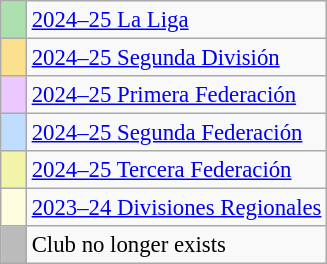<table class="wikitable mw-collapsible" style="text-align:left; font-size:95%;">
<tr>
<td style="width:10px; background:#ace1af;"></td>
<td><a href='#'>2024–25 La Liga</a></td>
</tr>
<tr>
<td style="width:10px; background:#fbe08d;"></td>
<td><a href='#'>2024–25 Segunda División</a></td>
</tr>
<tr>
<td style="width:10px; background:#ebc9fe;"></td>
<td><a href='#'>2024–25 Primera Federación</a></td>
</tr>
<tr>
<td style="width:10px; background:#c1ddfd;"></td>
<td><a href='#'>2024–25 Segunda Federación</a></td>
</tr>
<tr>
<td style="width:10px; background:#F2F5A9;"></td>
<td><a href='#'>2024–25 Tercera Federación</a></td>
</tr>
<tr>
<td style="width:10px; background:#fffddf;"></td>
<td><a href='#'>2023–24 Divisiones Regionales</a></td>
</tr>
<tr>
<td style="width:10px; background:#bbb;"></td>
<td>Club no longer exists</td>
</tr>
</table>
